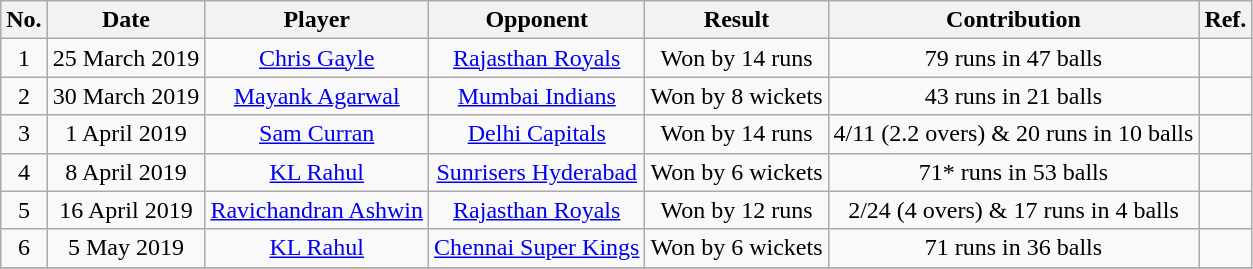<table class="wikitable sortable" style="text-align: center;">
<tr>
<th>No.</th>
<th>Date</th>
<th>Player</th>
<th>Opponent</th>
<th>Result</th>
<th>Contribution</th>
<th>Ref.</th>
</tr>
<tr>
<td>1</td>
<td>25 March 2019</td>
<td><a href='#'>Chris Gayle</a></td>
<td><a href='#'>Rajasthan Royals</a></td>
<td>Won by 14 runs</td>
<td>79 runs in 47 balls</td>
<td></td>
</tr>
<tr>
<td>2</td>
<td>30 March 2019</td>
<td><a href='#'>Mayank Agarwal</a></td>
<td><a href='#'>Mumbai Indians</a></td>
<td>Won by 8 wickets</td>
<td>43 runs in 21 balls</td>
<td></td>
</tr>
<tr>
<td>3</td>
<td>1 April 2019</td>
<td><a href='#'>Sam Curran</a></td>
<td><a href='#'>Delhi Capitals</a></td>
<td>Won by 14 runs</td>
<td>4/11 (2.2 overs) & 20 runs in 10 balls</td>
<td></td>
</tr>
<tr>
<td>4</td>
<td>8 April 2019</td>
<td><a href='#'>KL Rahul</a></td>
<td><a href='#'>Sunrisers Hyderabad</a></td>
<td>Won by 6 wickets</td>
<td>71* runs in 53 balls</td>
<td></td>
</tr>
<tr>
<td>5</td>
<td>16 April 2019</td>
<td><a href='#'>Ravichandran Ashwin</a></td>
<td><a href='#'>Rajasthan Royals</a></td>
<td>Won by 12 runs</td>
<td>2/24 (4 overs) & 17 runs in 4 balls</td>
<td></td>
</tr>
<tr>
<td>6</td>
<td>5 May 2019</td>
<td><a href='#'>KL Rahul</a></td>
<td><a href='#'>Chennai Super Kings</a></td>
<td>Won by 6 wickets</td>
<td>71 runs in 36 balls</td>
<td></td>
</tr>
<tr>
</tr>
</table>
